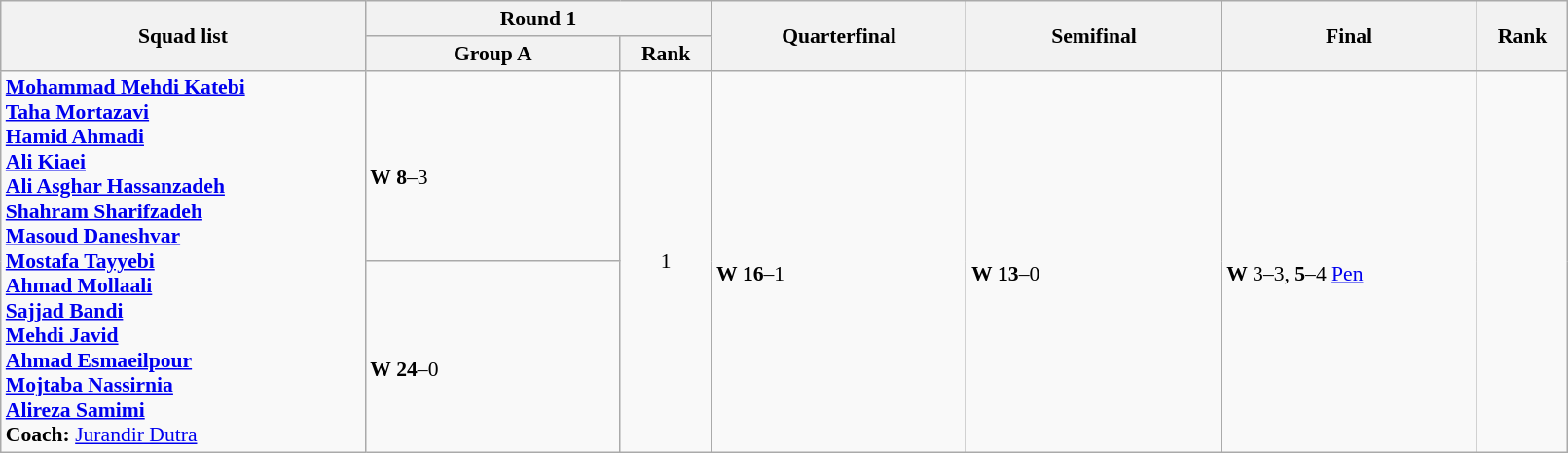<table class="wikitable" width="85%" style="text-align:left; font-size:90%">
<tr>
<th rowspan="2" width="20%">Squad list</th>
<th colspan="2">Round 1</th>
<th rowspan="2" width="14%">Quarterfinal</th>
<th rowspan="2" width="14%">Semifinal</th>
<th rowspan="2" width="14%">Final</th>
<th rowspan="2" width="5%">Rank</th>
</tr>
<tr>
<th width="14%">Group A</th>
<th width="5%">Rank</th>
</tr>
<tr>
<td rowspan="2"><strong><a href='#'>Mohammad Mehdi Katebi</a><br><a href='#'>Taha Mortazavi</a><br><a href='#'>Hamid Ahmadi</a><br><a href='#'>Ali Kiaei</a><br><a href='#'>Ali Asghar Hassanzadeh</a><br><a href='#'>Shahram Sharifzadeh</a><br><a href='#'>Masoud Daneshvar</a><br><a href='#'>Mostafa Tayyebi</a><br><a href='#'>Ahmad Mollaali</a><br><a href='#'>Sajjad Bandi</a><br><a href='#'>Mehdi Javid</a><br><a href='#'>Ahmad Esmaeilpour</a><br><a href='#'>Mojtaba Nassirnia</a><br><a href='#'>Alireza Samimi</a><br> Coach:</strong>  <a href='#'>Jurandir Dutra</a></td>
<td><br><strong>W</strong> <strong>8</strong>–3</td>
<td rowspan="2" align=center>1 <strong></strong></td>
<td rowspan="2"><br><strong>W</strong> <strong>16</strong>–1</td>
<td rowspan="2"><br><strong>W</strong> <strong>13</strong>–0</td>
<td rowspan="2"><br><strong>W</strong> 3–3, <strong>5</strong>–4 <a href='#'>Pen</a></td>
<td rowspan="2" align="center"></td>
</tr>
<tr>
<td><br><strong>W</strong> <strong>24</strong>–0</td>
</tr>
</table>
